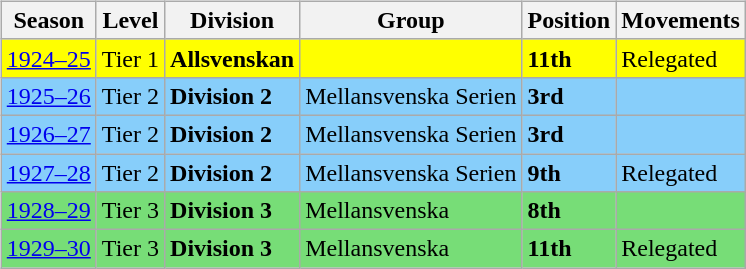<table>
<tr>
<td valign="top" width=0%><br><table class="wikitable">
<tr style="background:#f0f6fa;">
<th><strong>Season</strong></th>
<th><strong>Level</strong></th>
<th><strong>Division</strong></th>
<th><strong>Group</strong></th>
<th><strong>Position</strong></th>
<th><strong>Movements</strong></th>
</tr>
<tr>
<td style="background:#FFFF00;"><a href='#'>1924–25</a></td>
<td style="background:#FFFF00;">Tier 1</td>
<td style="background:#FFFF00;"><strong>  Allsvenskan </strong></td>
<td style="background:#FFFF00;"></td>
<td style="background:#FFFF00;"><strong>11th</strong></td>
<td style="background:#FFFF00;">Relegated</td>
</tr>
<tr>
<td style="background:#87CEFA;"><a href='#'>1925–26</a></td>
<td style="background:#87CEFA;">Tier 2</td>
<td style="background:#87CEFA;"><strong>Division 2</strong></td>
<td style="background:#87CEFA;">Mellansvenska Serien</td>
<td style="background:#87CEFA;"><strong>3rd</strong></td>
<td style="background:#87CEFA;"></td>
</tr>
<tr>
<td style="background:#87CEFA;"><a href='#'>1926–27</a></td>
<td style="background:#87CEFA;">Tier 2</td>
<td style="background:#87CEFA;"><strong>Division 2</strong></td>
<td style="background:#87CEFA;">Mellansvenska Serien</td>
<td style="background:#87CEFA;"><strong>3rd</strong></td>
<td style="background:#87CEFA;"></td>
</tr>
<tr>
<td style="background:#87CEFA;"><a href='#'>1927–28</a></td>
<td style="background:#87CEFA;">Tier 2</td>
<td style="background:#87CEFA;"><strong>Division 2</strong></td>
<td style="background:#87CEFA;">Mellansvenska Serien</td>
<td style="background:#87CEFA;"><strong>9th</strong></td>
<td style="background:#87CEFA;">Relegated</td>
</tr>
<tr>
<td style="background:#77DD77;"><a href='#'>1928–29</a></td>
<td style="background:#77DD77;">Tier 3</td>
<td style="background:#77DD77;"><strong>Division 3</strong></td>
<td style="background:#77DD77;">Mellansvenska</td>
<td style="background:#77DD77;"><strong>8th</strong></td>
<td style="background:#77DD77;"></td>
</tr>
<tr>
<td style="background:#77DD77;"><a href='#'>1929–30</a></td>
<td style="background:#77DD77;">Tier 3</td>
<td style="background:#77DD77;"><strong>Division 3</strong></td>
<td style="background:#77DD77;">Mellansvenska</td>
<td style="background:#77DD77;"><strong>11th</strong></td>
<td style="background:#77DD77;">Relegated</td>
</tr>
</table>

</td>
</tr>
</table>
